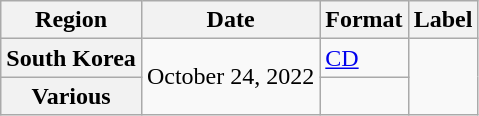<table class="wikitable plainrowheaders">
<tr>
<th scope="col">Region</th>
<th scope="col">Date</th>
<th scope="col">Format</th>
<th scope="col">Label</th>
</tr>
<tr>
<th scope="row">South Korea</th>
<td rowspan="2">October 24, 2022</td>
<td><a href='#'>CD</a></td>
<td rowspan="2"></td>
</tr>
<tr>
<th scope="row">Various </th>
<td></td>
</tr>
</table>
